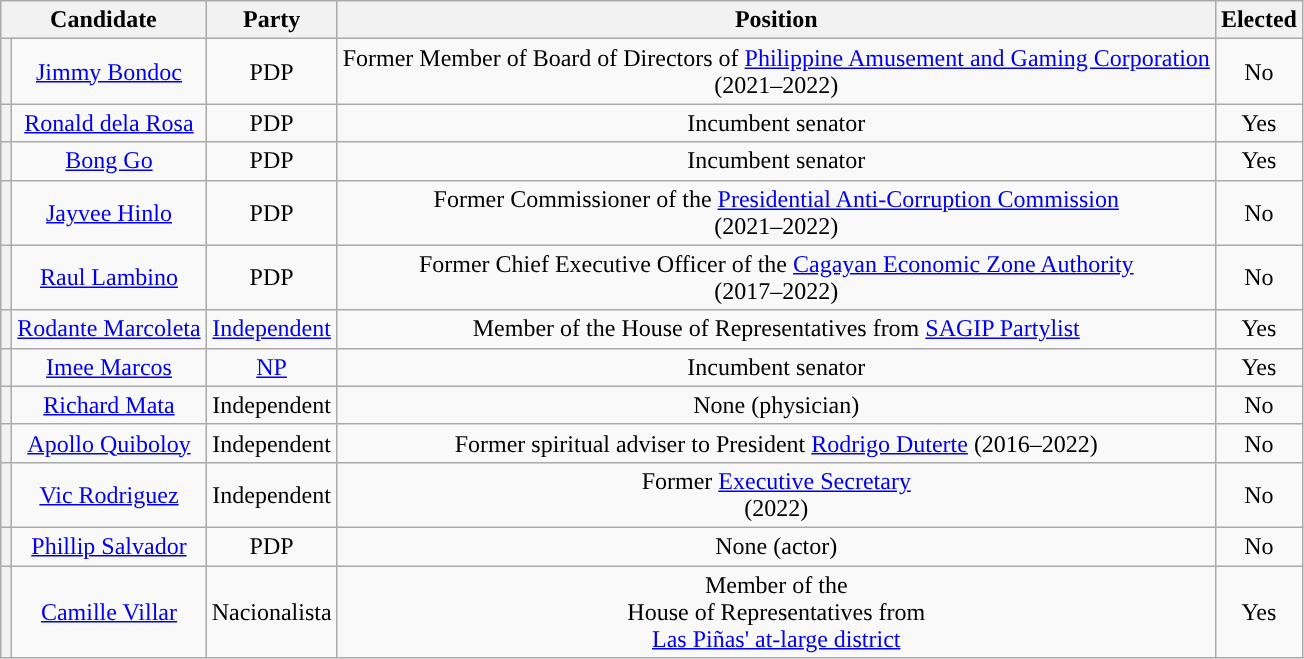<table class="wikitable sortable" style="text-align:center;font-size:100%;">
<tr>
<th colspan="2">Candidate</th>
<th>Party</th>
<th>Position</th>
<th>Elected</th>
</tr>
<tr>
<th style="background:"></th>
<td><a href='#'>Jimmy Bondoc</a></td>
<td>PDP</td>
<td>Former Member of Board of Directors of <a href='#'>Philippine Amusement and Gaming Corporation</a><br>(2021–2022)</td>
<td>No</td>
</tr>
<tr>
<th style="background:"></th>
<td><a href='#'>Ronald dela Rosa</a></td>
<td>PDP</td>
<td>Incumbent senator</td>
<td>Yes</td>
</tr>
<tr>
<th style="background:"></th>
<td><a href='#'>Bong Go</a></td>
<td>PDP</td>
<td>Incumbent senator</td>
<td>Yes</td>
</tr>
<tr>
<th style="background:"></th>
<td><a href='#'>Jayvee Hinlo</a></td>
<td>PDP</td>
<td>Former Commissioner of the <a href='#'>Presidential Anti-Corruption Commission</a><br>(2021–2022)</td>
<td>No</td>
</tr>
<tr>
<th style="background:"></th>
<td><a href='#'>Raul Lambino</a></td>
<td>PDP</td>
<td>Former Chief Executive Officer of the <a href='#'>Cagayan Economic Zone Authority</a><br>(2017–2022)</td>
<td>No</td>
</tr>
<tr>
<th style="background:"></th>
<td><a href='#'>Rodante Marcoleta</a></td>
<td><a href='#'>Independent</a></td>
<td>Member of the House of Representatives from <a href='#'>SAGIP Partylist</a></td>
<td>Yes</td>
</tr>
<tr>
<th style="background:"></th>
<td><a href='#'>Imee Marcos</a></td>
<td><a href='#'>NP</a></td>
<td>Incumbent senator</td>
<td>Yes</td>
</tr>
<tr>
<th style="background:"></th>
<td><a href='#'>Richard Mata</a></td>
<td>Independent</td>
<td>None (physician)</td>
<td>No</td>
</tr>
<tr>
<th style="background:"></th>
<td><a href='#'>Apollo Quiboloy</a></td>
<td>Independent</td>
<td>Former spiritual adviser to President <a href='#'>Rodrigo Duterte</a> (2016–2022)</td>
<td>No</td>
</tr>
<tr>
<th style="background:"></th>
<td><a href='#'>Vic Rodriguez</a></td>
<td>Independent</td>
<td>Former <a href='#'>Executive Secretary</a><br>(2022)</td>
<td>No</td>
</tr>
<tr>
<th style="background:"></th>
<td><a href='#'>Phillip Salvador</a></td>
<td>PDP</td>
<td>None (actor)</td>
<td>No</td>
</tr>
<tr>
<th style="background:"></th>
<td><a href='#'>Camille Villar</a></td>
<td>Nacionalista</td>
<td>Member of the<br>House of Representatives from <br><a href='#'>Las Piñas' at-large district</a></td>
<td>Yes</td>
</tr>
</table>
